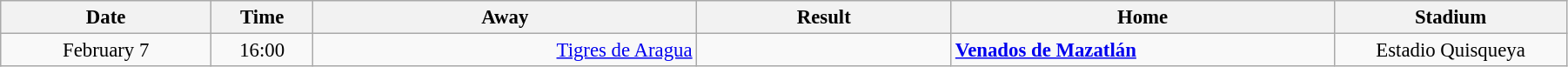<table class="wikitable" style="font-size:95%; text-align: center; width: 95%;">
<tr>
<th width="90">Date</th>
<th width="40">Time</th>
<th width="170">Away</th>
<th width="110">Result</th>
<th width="170">Home</th>
<th width="100">Stadium</th>
</tr>
<tr align=center>
<td>February 7</td>
<td>16:00</td>
<td align=right><a href='#'>Tigres de Aragua</a> </td>
<td><strong></strong></td>
<td align=left> <strong><a href='#'>Venados de Mazatlán</a></strong></td>
<td>Estadio Quisqueya</td>
</tr>
</table>
